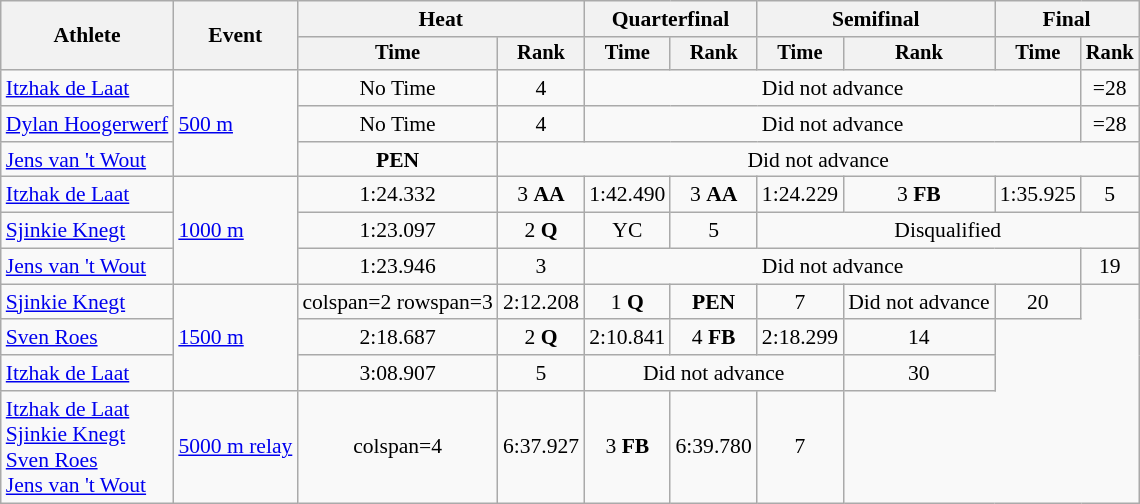<table class="wikitable" style="font-size:90%">
<tr>
<th rowspan=2>Athlete</th>
<th rowspan=2>Event</th>
<th colspan=2>Heat</th>
<th colspan=2>Quarterfinal</th>
<th colspan=2>Semifinal</th>
<th colspan=2>Final</th>
</tr>
<tr style="font-size:95%">
<th>Time</th>
<th>Rank</th>
<th>Time</th>
<th>Rank</th>
<th>Time</th>
<th>Rank</th>
<th>Time</th>
<th>Rank</th>
</tr>
<tr align=center>
<td align=left><a href='#'>Itzhak de Laat</a></td>
<td align=left rowspan=3><a href='#'>500 m</a></td>
<td>No Time</td>
<td>4</td>
<td colspan=5>Did not advance</td>
<td>=28</td>
</tr>
<tr align=center>
<td align=left><a href='#'>Dylan Hoogerwerf</a></td>
<td>No Time</td>
<td>4</td>
<td colspan=5>Did not advance</td>
<td>=28</td>
</tr>
<tr align=center>
<td align=left><a href='#'>Jens van 't Wout</a></td>
<td><strong>PEN</strong></td>
<td colspan=7>Did not advance</td>
</tr>
<tr align=center>
<td align=left><a href='#'>Itzhak de Laat</a></td>
<td align=left rowspan=3><a href='#'>1000 m</a></td>
<td>1:24.332</td>
<td>3 <strong>AA</strong></td>
<td>1:42.490</td>
<td>3 <strong>AA</strong></td>
<td>1:24.229</td>
<td>3 <strong>FB</strong></td>
<td>1:35.925</td>
<td>5</td>
</tr>
<tr align=center>
<td align=left><a href='#'>Sjinkie Knegt</a></td>
<td>1:23.097</td>
<td>2 <strong>Q</strong></td>
<td>YC</td>
<td>5</td>
<td colspan=4>Disqualified</td>
</tr>
<tr align=center>
<td align=left><a href='#'>Jens van 't Wout</a></td>
<td>1:23.946</td>
<td>3</td>
<td colspan=5>Did not advance</td>
<td>19</td>
</tr>
<tr align=center>
<td align=left><a href='#'>Sjinkie Knegt</a></td>
<td align=left rowspan=3><a href='#'>1500 m</a></td>
<td>colspan=2 rowspan=3 </td>
<td>2:12.208</td>
<td>1 <strong>Q</strong></td>
<td><strong>PEN</strong></td>
<td>7</td>
<td>Did not advance</td>
<td>20</td>
</tr>
<tr align=center>
<td align=left><a href='#'>Sven Roes</a></td>
<td>2:18.687</td>
<td>2 <strong>Q</strong></td>
<td>2:10.841</td>
<td>4 <strong>FB</strong></td>
<td>2:18.299</td>
<td>14</td>
</tr>
<tr align=center>
<td align=left><a href='#'>Itzhak de Laat</a></td>
<td>3:08.907</td>
<td>5</td>
<td colspan=3>Did not advance</td>
<td>30</td>
</tr>
<tr align=center>
<td align=left><a href='#'>Itzhak de Laat</a><br><a href='#'>Sjinkie Knegt</a><br><a href='#'>Sven Roes</a><br><a href='#'>Jens van 't Wout</a></td>
<td align=left><a href='#'>5000 m relay</a></td>
<td>colspan=4 </td>
<td>6:37.927</td>
<td>3 <strong>FB</strong></td>
<td>6:39.780</td>
<td>7</td>
</tr>
</table>
